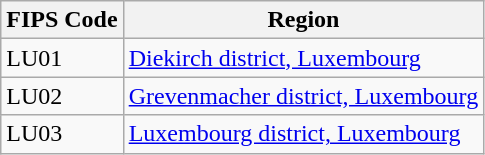<table class="wikitable">
<tr>
<th>FIPS Code</th>
<th>Region</th>
</tr>
<tr>
<td>LU01</td>
<td><a href='#'>Diekirch district, Luxembourg</a></td>
</tr>
<tr>
<td>LU02</td>
<td><a href='#'>Grevenmacher district, Luxembourg</a></td>
</tr>
<tr>
<td>LU03</td>
<td><a href='#'>Luxembourg district, Luxembourg</a></td>
</tr>
</table>
